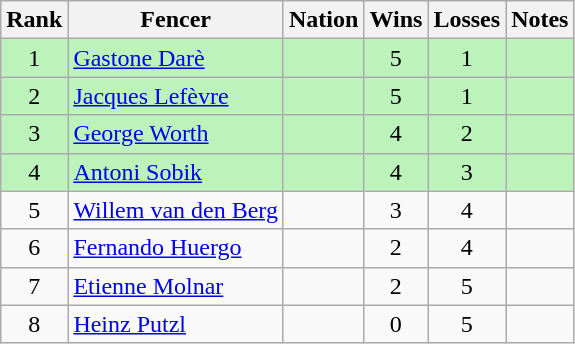<table class="wikitable sortable" style="text-align: center;">
<tr>
<th>Rank</th>
<th>Fencer</th>
<th>Nation</th>
<th>Wins</th>
<th>Losses</th>
<th>Notes</th>
</tr>
<tr style="background:#bbf3bb;">
<td>1</td>
<td align=left><a href='#'>Gastone Darè</a></td>
<td align=left></td>
<td>5</td>
<td>1</td>
<td></td>
</tr>
<tr style="background:#bbf3bb;">
<td>2</td>
<td align=left><a href='#'>Jacques Lefèvre</a></td>
<td align=left></td>
<td>5</td>
<td>1</td>
<td></td>
</tr>
<tr style="background:#bbf3bb;">
<td>3</td>
<td align=left><a href='#'>George Worth</a></td>
<td align=left></td>
<td>4</td>
<td>2</td>
<td></td>
</tr>
<tr style="background:#bbf3bb;">
<td>4</td>
<td align=left><a href='#'>Antoni Sobik</a></td>
<td align=left></td>
<td>4</td>
<td>3</td>
<td></td>
</tr>
<tr>
<td>5</td>
<td align=left><a href='#'>Willem van den Berg</a></td>
<td align=left></td>
<td>3</td>
<td>4</td>
<td></td>
</tr>
<tr>
<td>6</td>
<td align=left><a href='#'>Fernando Huergo</a></td>
<td align=left></td>
<td>2</td>
<td>4</td>
<td></td>
</tr>
<tr>
<td>7</td>
<td align=left><a href='#'>Etienne Molnar</a></td>
<td align=left></td>
<td>2</td>
<td>5</td>
<td></td>
</tr>
<tr>
<td>8</td>
<td align=left><a href='#'>Heinz Putzl</a></td>
<td align=left></td>
<td>0</td>
<td>5</td>
<td></td>
</tr>
</table>
